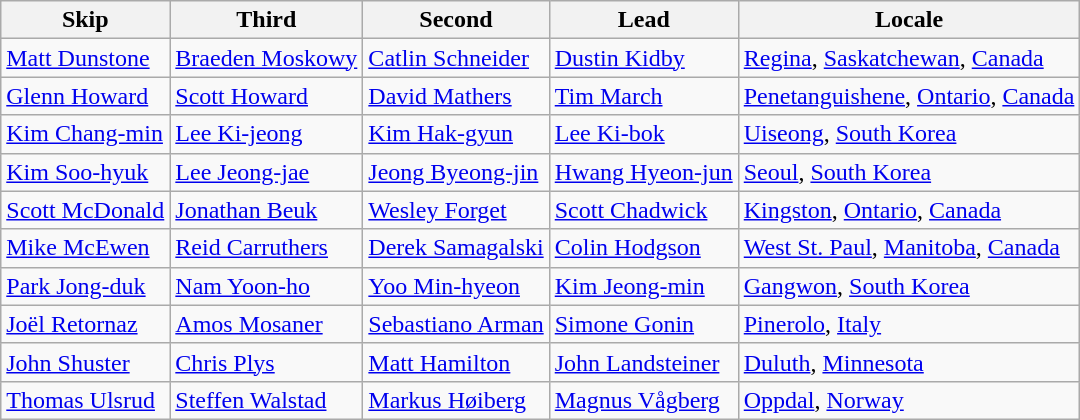<table class=wikitable>
<tr>
<th>Skip</th>
<th>Third</th>
<th>Second</th>
<th>Lead</th>
<th>Locale</th>
</tr>
<tr>
<td><a href='#'>Matt Dunstone</a></td>
<td><a href='#'>Braeden Moskowy</a></td>
<td><a href='#'>Catlin Schneider</a></td>
<td><a href='#'>Dustin Kidby</a></td>
<td> <a href='#'>Regina</a>, <a href='#'>Saskatchewan</a>, <a href='#'>Canada</a></td>
</tr>
<tr>
<td><a href='#'>Glenn Howard</a></td>
<td><a href='#'>Scott Howard</a></td>
<td><a href='#'>David Mathers</a></td>
<td><a href='#'>Tim March</a></td>
<td> <a href='#'>Penetanguishene</a>, <a href='#'>Ontario</a>, <a href='#'>Canada</a></td>
</tr>
<tr>
<td><a href='#'>Kim Chang-min</a></td>
<td><a href='#'>Lee Ki-jeong</a></td>
<td><a href='#'>Kim Hak-gyun</a></td>
<td><a href='#'>Lee Ki-bok</a></td>
<td> <a href='#'>Uiseong</a>, <a href='#'>South Korea</a></td>
</tr>
<tr>
<td><a href='#'>Kim Soo-hyuk</a></td>
<td><a href='#'>Lee Jeong-jae</a></td>
<td><a href='#'>Jeong Byeong-jin</a></td>
<td><a href='#'>Hwang Hyeon-jun</a></td>
<td> <a href='#'>Seoul</a>, <a href='#'>South Korea</a></td>
</tr>
<tr>
<td><a href='#'>Scott McDonald</a></td>
<td><a href='#'>Jonathan Beuk</a></td>
<td><a href='#'>Wesley Forget</a></td>
<td><a href='#'>Scott Chadwick</a></td>
<td> <a href='#'>Kingston</a>, <a href='#'>Ontario</a>, <a href='#'>Canada</a></td>
</tr>
<tr>
<td><a href='#'>Mike McEwen</a></td>
<td><a href='#'>Reid Carruthers</a></td>
<td><a href='#'>Derek Samagalski</a></td>
<td><a href='#'>Colin Hodgson</a></td>
<td> <a href='#'>West St. Paul</a>, <a href='#'>Manitoba</a>, <a href='#'>Canada</a></td>
</tr>
<tr>
<td><a href='#'>Park Jong-duk</a></td>
<td><a href='#'>Nam Yoon-ho</a></td>
<td><a href='#'>Yoo Min-hyeon</a></td>
<td><a href='#'>Kim Jeong-min</a></td>
<td> <a href='#'>Gangwon</a>, <a href='#'>South Korea</a></td>
</tr>
<tr>
<td><a href='#'>Joël Retornaz</a></td>
<td><a href='#'>Amos Mosaner</a></td>
<td><a href='#'>Sebastiano Arman</a></td>
<td><a href='#'>Simone Gonin</a></td>
<td> <a href='#'>Pinerolo</a>, <a href='#'>Italy</a></td>
</tr>
<tr>
<td><a href='#'>John Shuster</a></td>
<td><a href='#'>Chris Plys</a></td>
<td><a href='#'>Matt Hamilton</a></td>
<td><a href='#'>John Landsteiner</a></td>
<td> <a href='#'>Duluth</a>, <a href='#'>Minnesota</a></td>
</tr>
<tr>
<td><a href='#'>Thomas Ulsrud</a></td>
<td><a href='#'>Steffen Walstad</a></td>
<td><a href='#'>Markus Høiberg</a></td>
<td><a href='#'>Magnus Vågberg</a></td>
<td> <a href='#'>Oppdal</a>, <a href='#'>Norway</a></td>
</tr>
</table>
